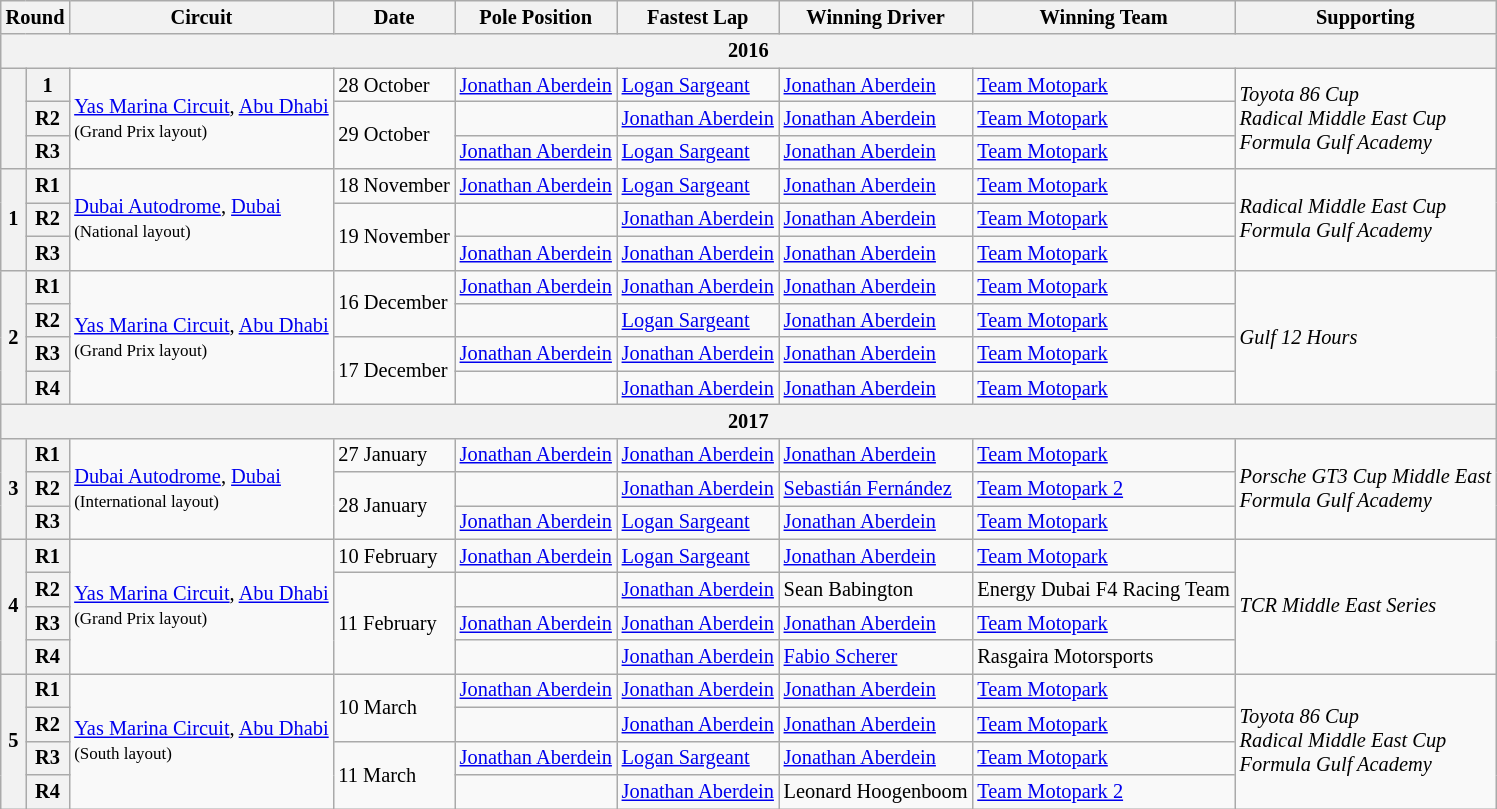<table class="wikitable" style="font-size: 85%">
<tr>
<th colspan=2>Round</th>
<th>Circuit</th>
<th>Date</th>
<th>Pole Position</th>
<th>Fastest Lap</th>
<th>Winning Driver</th>
<th>Winning Team</th>
<th>Supporting</th>
</tr>
<tr>
<th colspan=9>2016</th>
</tr>
<tr>
<th rowspan=3></th>
<th>1</th>
<td rowspan=3 nowrap><a href='#'>Yas Marina Circuit</a>, <a href='#'>Abu Dhabi</a><br><small>(Grand Prix layout)</small></td>
<td>28 October</td>
<td nowrap> <a href='#'>Jonathan Aberdein</a></td>
<td nowrap> <a href='#'>Logan Sargeant</a></td>
<td nowrap> <a href='#'>Jonathan Aberdein</a></td>
<td nowrap> <a href='#'>Team Motopark</a></td>
<td rowspan=3 nowrap><em>Toyota 86 Cup</em> <br> <em>Radical Middle East Cup</em> <br> <em>Formula Gulf Academy</em></td>
</tr>
<tr>
<th>R2</th>
<td rowspan=2 nowrap>29 October</td>
<td></td>
<td nowrap> <a href='#'>Jonathan Aberdein</a></td>
<td nowrap> <a href='#'>Jonathan Aberdein</a></td>
<td nowrap> <a href='#'>Team Motopark</a></td>
</tr>
<tr>
<th>R3</th>
<td nowrap> <a href='#'>Jonathan Aberdein</a></td>
<td nowrap> <a href='#'>Logan Sargeant</a></td>
<td nowrap> <a href='#'>Jonathan Aberdein</a></td>
<td nowrap> <a href='#'>Team Motopark</a></td>
</tr>
<tr>
<th rowspan=3>1</th>
<th>R1</th>
<td rowspan=3 nowrap><a href='#'>Dubai Autodrome</a>, <a href='#'>Dubai</a><br><small>(National layout)</small></td>
<td nowrap>18 November</td>
<td nowrap> <a href='#'>Jonathan Aberdein</a></td>
<td nowrap> <a href='#'>Logan Sargeant</a></td>
<td nowrap> <a href='#'>Jonathan Aberdein</a></td>
<td nowrap> <a href='#'>Team Motopark</a></td>
<td rowspan=3 nowrap><em>Radical Middle East Cup</em> <br> <em>Formula Gulf Academy</em></td>
</tr>
<tr>
<th>R2</th>
<td rowspan=2 nowrap>19 November</td>
<td></td>
<td nowrap> <a href='#'>Jonathan Aberdein</a></td>
<td nowrap> <a href='#'>Jonathan Aberdein</a></td>
<td nowrap> <a href='#'>Team Motopark</a></td>
</tr>
<tr>
<th>R3</th>
<td nowrap> <a href='#'>Jonathan Aberdein</a></td>
<td nowrap> <a href='#'>Jonathan Aberdein</a></td>
<td nowrap> <a href='#'>Jonathan Aberdein</a></td>
<td nowrap> <a href='#'>Team Motopark</a></td>
</tr>
<tr>
<th rowspan=4>2</th>
<th>R1</th>
<td rowspan=4 nowrap><a href='#'>Yas Marina Circuit</a>, <a href='#'>Abu Dhabi</a><br><small>(Grand Prix layout)</small></td>
<td rowspan=2 nowrap>16 December</td>
<td nowrap> <a href='#'>Jonathan Aberdein</a></td>
<td nowrap> <a href='#'>Jonathan Aberdein</a></td>
<td nowrap> <a href='#'>Jonathan Aberdein</a></td>
<td nowrap> <a href='#'>Team Motopark</a></td>
<td rowspan=4 nowrap><em>Gulf 12 Hours</em></td>
</tr>
<tr>
<th>R2</th>
<td></td>
<td nowrap> <a href='#'>Logan Sargeant</a></td>
<td nowrap> <a href='#'>Jonathan Aberdein</a></td>
<td nowrap> <a href='#'>Team Motopark</a></td>
</tr>
<tr>
<th>R3</th>
<td rowspan=2>17 December</td>
<td nowrap> <a href='#'>Jonathan Aberdein</a></td>
<td nowrap> <a href='#'>Jonathan Aberdein</a></td>
<td nowrap> <a href='#'>Jonathan Aberdein</a></td>
<td nowrap> <a href='#'>Team Motopark</a></td>
</tr>
<tr>
<th>R4</th>
<td></td>
<td nowrap> <a href='#'>Jonathan Aberdein</a></td>
<td nowrap> <a href='#'>Jonathan Aberdein</a></td>
<td nowrap> <a href='#'>Team Motopark</a></td>
</tr>
<tr>
<th colspan=9>2017</th>
</tr>
<tr>
<th rowspan=3>3</th>
<th>R1</th>
<td rowspan=3 nowrap><a href='#'>Dubai Autodrome</a>, <a href='#'>Dubai</a><br><small>(International layout)</small></td>
<td nowrap>27 January</td>
<td nowrap> <a href='#'>Jonathan Aberdein</a></td>
<td nowrap> <a href='#'>Jonathan Aberdein</a></td>
<td nowrap> <a href='#'>Jonathan Aberdein</a></td>
<td nowrap> <a href='#'>Team Motopark</a></td>
<td rowspan=3 nowrap><em>Porsche GT3 Cup Middle East</em> <br> <em>Formula Gulf Academy</em></td>
</tr>
<tr>
<th>R2</th>
<td rowspan=2 nowrap>28 January</td>
<td></td>
<td nowrap> <a href='#'>Jonathan Aberdein</a></td>
<td nowrap> <a href='#'>Sebastián Fernández</a></td>
<td nowrap> <a href='#'>Team Motopark 2</a></td>
</tr>
<tr>
<th>R3</th>
<td nowrap> <a href='#'>Jonathan Aberdein</a></td>
<td nowrap> <a href='#'>Logan Sargeant</a></td>
<td nowrap> <a href='#'>Jonathan Aberdein</a></td>
<td nowrap> <a href='#'>Team Motopark</a></td>
</tr>
<tr>
<th rowspan=4>4</th>
<th>R1</th>
<td rowspan=4 nowrap><a href='#'>Yas Marina Circuit</a>, <a href='#'>Abu Dhabi</a><br><small>(Grand Prix layout)</small></td>
<td nowrap>10 February</td>
<td nowrap> <a href='#'>Jonathan Aberdein</a></td>
<td nowrap> <a href='#'>Logan Sargeant</a></td>
<td nowrap> <a href='#'>Jonathan Aberdein</a></td>
<td nowrap> <a href='#'>Team Motopark</a></td>
<td rowspan=4 nowrap><em>TCR Middle East Series</em></td>
</tr>
<tr>
<th>R2</th>
<td rowspan=3 nowrap>11 February</td>
<td></td>
<td nowrap> <a href='#'>Jonathan Aberdein</a></td>
<td nowrap> Sean Babington</td>
<td nowrap> Energy Dubai F4 Racing Team</td>
</tr>
<tr>
<th>R3</th>
<td nowrap> <a href='#'>Jonathan Aberdein</a></td>
<td nowrap> <a href='#'>Jonathan Aberdein</a></td>
<td nowrap> <a href='#'>Jonathan Aberdein</a></td>
<td nowrap> <a href='#'>Team Motopark</a></td>
</tr>
<tr>
<th>R4</th>
<td></td>
<td nowrap> <a href='#'>Jonathan Aberdein</a></td>
<td nowrap> <a href='#'>Fabio Scherer</a></td>
<td nowrap> Rasgaira Motorsports</td>
</tr>
<tr>
<th rowspan=4>5</th>
<th>R1</th>
<td rowspan=4 nowrap><a href='#'>Yas Marina Circuit</a>, <a href='#'>Abu Dhabi</a><br><small>(South layout)</small></td>
<td rowspan=2 nowrap>10 March</td>
<td nowrap> <a href='#'>Jonathan Aberdein</a></td>
<td nowrap> <a href='#'>Jonathan Aberdein</a></td>
<td nowrap> <a href='#'>Jonathan Aberdein</a></td>
<td nowrap> <a href='#'>Team Motopark</a></td>
<td rowspan=4 nowrap><em>Toyota 86 Cup</em> <br> <em>Radical Middle East Cup</em> <br> <em>Formula Gulf Academy</em></td>
</tr>
<tr>
<th>R2</th>
<td></td>
<td nowrap> <a href='#'>Jonathan Aberdein</a></td>
<td nowrap> <a href='#'>Jonathan Aberdein</a></td>
<td nowrap> <a href='#'>Team Motopark</a></td>
</tr>
<tr>
<th>R3</th>
<td rowspan=2 nowrap>11 March</td>
<td nowrap> <a href='#'>Jonathan Aberdein</a></td>
<td nowrap> <a href='#'>Logan Sargeant</a></td>
<td nowrap> <a href='#'>Jonathan Aberdein</a></td>
<td nowrap> <a href='#'>Team Motopark</a></td>
</tr>
<tr>
<th>R4</th>
<td></td>
<td nowrap> <a href='#'>Jonathan Aberdein</a></td>
<td nowrap> Leonard Hoogenboom</td>
<td nowrap> <a href='#'>Team Motopark 2</a></td>
</tr>
</table>
